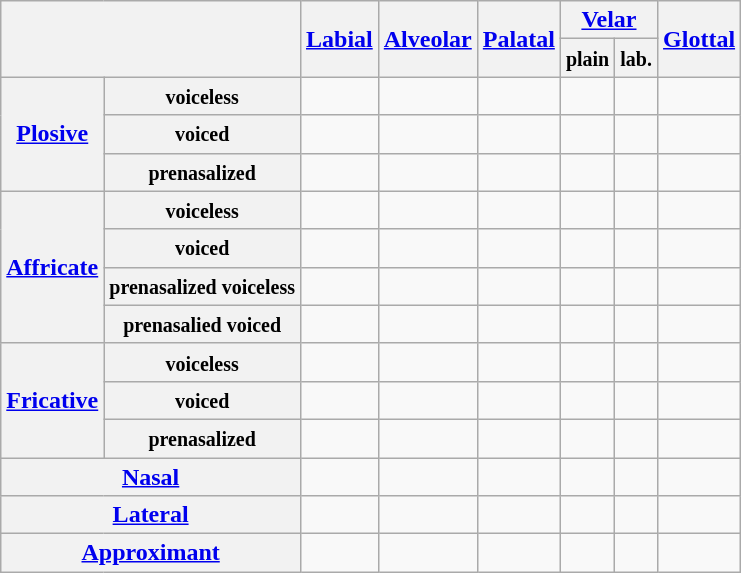<table class="wikitable">
<tr>
<th colspan="2" rowspan="2"></th>
<th rowspan="2"><a href='#'>Labial</a></th>
<th rowspan="2"><a href='#'>Alveolar</a></th>
<th rowspan="2"><a href='#'>Palatal</a></th>
<th colspan="2"><a href='#'>Velar</a></th>
<th rowspan="2"><a href='#'>Glottal</a></th>
</tr>
<tr>
<th><small>plain</small></th>
<th><small>lab.</small></th>
</tr>
<tr align="center">
<th rowspan="3"><a href='#'>Plosive</a></th>
<th><small>voiceless</small></th>
<td></td>
<td></td>
<td></td>
<td></td>
<td></td>
<td></td>
</tr>
<tr align="center">
<th><small>voiced</small></th>
<td></td>
<td></td>
<td></td>
<td></td>
<td></td>
<td></td>
</tr>
<tr align="center">
<th><small>prenasalized</small></th>
<td></td>
<td></td>
<td></td>
<td></td>
<td></td>
<td></td>
</tr>
<tr align="center">
<th rowspan="4"><a href='#'>Affricate</a></th>
<th><small>voiceless</small></th>
<td></td>
<td></td>
<td></td>
<td></td>
<td></td>
<td></td>
</tr>
<tr align="center">
<th><small>voiced</small></th>
<td></td>
<td></td>
<td></td>
<td></td>
<td></td>
<td></td>
</tr>
<tr align="center">
<th><small>prenasalized voiceless</small></th>
<td></td>
<td></td>
<td></td>
<td></td>
<td></td>
<td></td>
</tr>
<tr align="center">
<th><small>prenasalied voiced</small></th>
<td></td>
<td></td>
<td></td>
<td></td>
<td></td>
<td></td>
</tr>
<tr align="center">
<th rowspan="3"><a href='#'>Fricative</a></th>
<th><small>voiceless</small></th>
<td></td>
<td></td>
<td></td>
<td></td>
<td></td>
<td></td>
</tr>
<tr align="center">
<th><small>voiced</small></th>
<td></td>
<td></td>
<td></td>
<td></td>
<td></td>
<td></td>
</tr>
<tr align="center">
<th><small>prenasalized</small></th>
<td></td>
<td></td>
<td></td>
<td></td>
<td></td>
<td></td>
</tr>
<tr align="center">
<th colspan="2"><a href='#'>Nasal</a></th>
<td></td>
<td></td>
<td></td>
<td></td>
<td></td>
<td></td>
</tr>
<tr align="center">
<th colspan="2"><a href='#'>Lateral</a></th>
<td></td>
<td></td>
<td></td>
<td></td>
<td></td>
<td></td>
</tr>
<tr align="center">
<th colspan="2"><a href='#'>Approximant</a></th>
<td></td>
<td></td>
<td></td>
<td></td>
<td></td>
<td></td>
</tr>
</table>
